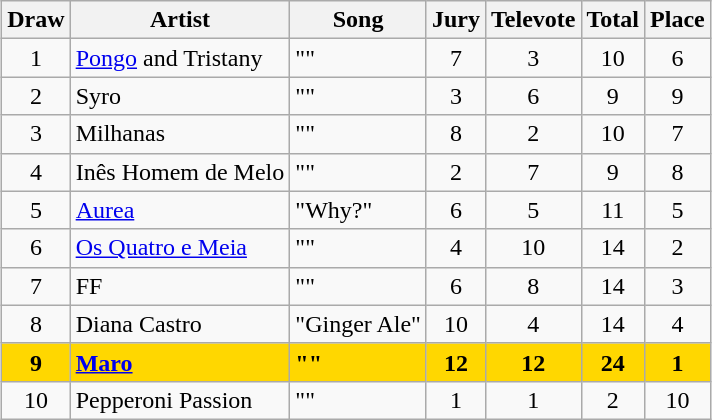<table class="sortable wikitable" style="margin: 1em auto 1em auto; text-align:center">
<tr>
<th>Draw</th>
<th>Artist</th>
<th>Song</th>
<th>Jury</th>
<th>Televote</th>
<th>Total</th>
<th>Place</th>
</tr>
<tr>
<td>1</td>
<td align="left"><a href='#'>Pongo</a> and Tristany</td>
<td align="left">""</td>
<td>7</td>
<td>3</td>
<td>10</td>
<td>6</td>
</tr>
<tr>
<td>2</td>
<td align="left">Syro</td>
<td align="left">""</td>
<td>3</td>
<td>6</td>
<td>9</td>
<td>9</td>
</tr>
<tr>
<td>3</td>
<td align="left">Milhanas</td>
<td align="left">""</td>
<td>8</td>
<td>2</td>
<td>10</td>
<td>7</td>
</tr>
<tr>
<td>4</td>
<td align="left">Inês Homem de Melo</td>
<td align="left">""</td>
<td>2</td>
<td>7</td>
<td>9</td>
<td>8</td>
</tr>
<tr>
<td>5</td>
<td align="left"><a href='#'>Aurea</a></td>
<td align="left">"Why?"</td>
<td>6</td>
<td>5</td>
<td>11</td>
<td>5</td>
</tr>
<tr>
<td>6</td>
<td align="left"><a href='#'>Os Quatro e Meia</a></td>
<td align="left">""</td>
<td>4</td>
<td>10</td>
<td>14</td>
<td>2</td>
</tr>
<tr>
<td>7</td>
<td align="left">FF</td>
<td align="left">""</td>
<td>6</td>
<td>8</td>
<td>14</td>
<td>3</td>
</tr>
<tr>
<td>8</td>
<td align="left">Diana Castro</td>
<td align="left">"Ginger Ale"</td>
<td>10</td>
<td>4</td>
<td>14</td>
<td>4</td>
</tr>
<tr style="font-weight:bold; background:gold;">
<td>9</td>
<td align="left"><a href='#'>Maro</a></td>
<td align="left">""</td>
<td>12</td>
<td>12</td>
<td>24</td>
<td>1</td>
</tr>
<tr>
<td>10</td>
<td align="left">Pepperoni Passion</td>
<td align="left">""</td>
<td>1</td>
<td>1</td>
<td>2</td>
<td>10</td>
</tr>
</table>
